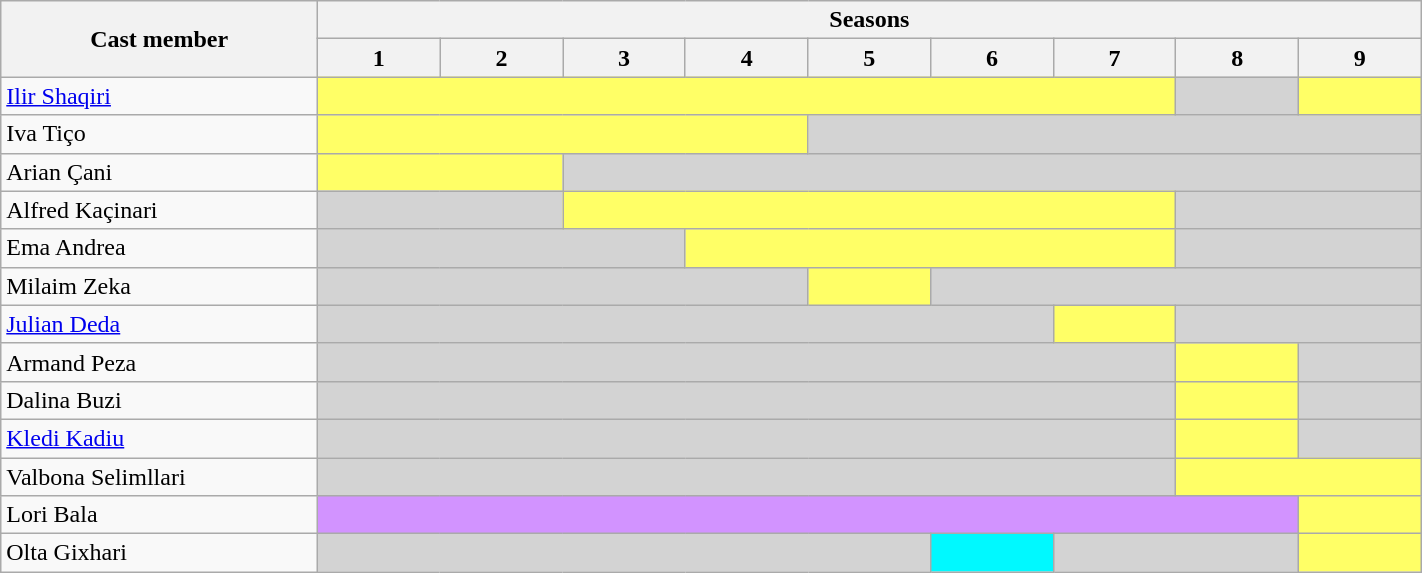<table class="wikitable" width="75% font-size:100%">
<tr>
<th rowspan="2" width="115">Cast member</th>
<th colspan="9" style="text-align:center">Seasons</th>
</tr>
<tr>
<th width="40">1</th>
<th width="40">2</th>
<th width="40">3</th>
<th width="40">4</th>
<th width="40">5</th>
<th width="40">6</th>
<th width="40">7</th>
<th width="40">8</th>
<th width="40">9</th>
</tr>
<tr>
<td><a href='#'>Ilir Shaqiri</a></td>
<td colspan="7" style="background:#FF6"></td>
<td style="background:lightgrey"></td>
<td colspan="1" style="background:#FF6"></td>
</tr>
<tr>
<td>Iva Tiço</td>
<td colspan="4" style="background:#FF6"></td>
<td colspan="5" style="background:lightgrey"></td>
</tr>
<tr>
<td>Arian Çani</td>
<td colspan="2" style="background:#FF6"></td>
<td colspan="7" style="background:lightgrey"></td>
</tr>
<tr>
<td>Alfred Kaçinari</td>
<td colspan="2" style="background:lightgrey"></td>
<td colspan="5" style="background:#FF6"></td>
<td colspan="2" style="background:lightgrey"></td>
</tr>
<tr>
<td>Ema Andrea</td>
<td colspan="3" style="background:lightgrey"></td>
<td colspan="4" style="background:#FF6"></td>
<td colspan="2" style="background:lightgrey"></td>
</tr>
<tr>
<td>Milaim Zeka</td>
<td colspan="4" style="background:lightgrey"></td>
<td style="background:#FF6"></td>
<td colspan="4" style="background:lightgrey"></td>
</tr>
<tr>
<td><a href='#'>Julian Deda</a></td>
<td colspan="6" style="background:lightgrey"></td>
<td style="background:#FF6"></td>
<td colspan="2" style="background:lightgrey"></td>
</tr>
<tr>
<td>Armand Peza</td>
<td colspan="7" style="background:lightgrey"></td>
<td colspan="1" style="background:#FF6"></td>
<td colspan="1" style="background:lightgrey"></td>
</tr>
<tr>
<td>Dalina Buzi</td>
<td colspan="7" style="background:lightgrey"></td>
<td colspan="1" style="background:#FF6"></td>
<td colspan="1" style="background:lightgrey"></td>
</tr>
<tr>
<td><a href='#'>Kledi Kadiu</a></td>
<td colspan="7" style="background:lightgrey"></td>
<td colspan="1" style="background:#FF6"></td>
<td colspan="1" style="background:lightgrey"></td>
</tr>
<tr>
<td>Valbona Selimllari</td>
<td colspan="7" style="background:lightgrey"></td>
<td colspan="2" style="background:#FF6"></td>
</tr>
<tr>
<td>Lori Bala</td>
<td colspan="8" style="background:#d293ff"></td>
<td colspan="1" style="background:#FF6"></td>
</tr>
<tr>
<td>Olta Gixhari</td>
<td colspan="5" style="background:lightgrey"></td>
<td style="background:#00f9ff"></td>
<td colspan="2" style="background:lightgrey"></td>
<td colspan="1" style="background:#FF6"></td>
</tr>
</table>
